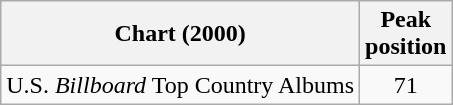<table class="wikitable">
<tr>
<th>Chart (2000)</th>
<th>Peak<br>position</th>
</tr>
<tr>
<td>U.S. <em>Billboard</em> Top Country Albums</td>
<td align="center">71</td>
</tr>
</table>
